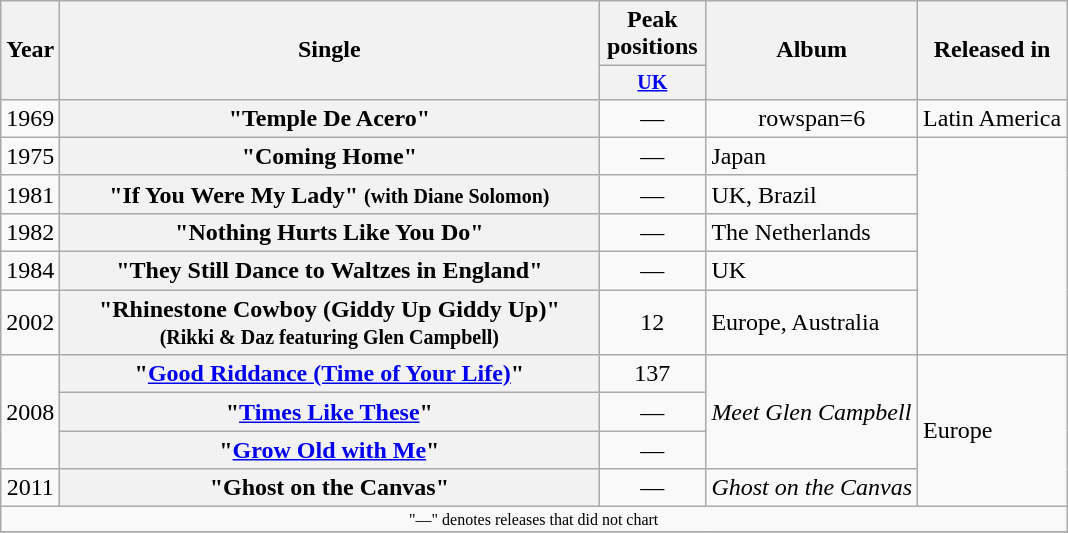<table class="wikitable plainrowheaders" style="text-align:center;">
<tr>
<th rowspan="2">Year</th>
<th rowspan="2" style="width:22em;">Single</th>
<th colspan="1">Peak positions</th>
<th rowspan="2">Album</th>
<th rowspan="2">Released in</th>
</tr>
<tr style="font-size:smaller;">
<th width="65"><a href='#'>UK</a></th>
</tr>
<tr>
<td>1969</td>
<th scope="row">"Temple De Acero"</th>
<td>—</td>
<td>rowspan=6 </td>
<td align="left">Latin America</td>
</tr>
<tr>
<td>1975</td>
<th scope="row">"Coming Home"</th>
<td>—</td>
<td align="left">Japan</td>
</tr>
<tr>
<td>1981</td>
<th scope="row">"If You Were My Lady" <small>(with Diane Solomon)</small></th>
<td>—</td>
<td align="left">UK, Brazil</td>
</tr>
<tr>
<td>1982</td>
<th scope="row">"Nothing Hurts Like You Do"</th>
<td>—</td>
<td align="left">The Netherlands</td>
</tr>
<tr>
<td>1984</td>
<th scope="row">"They Still Dance to Waltzes in England"</th>
<td>—</td>
<td align="left">UK</td>
</tr>
<tr>
<td>2002</td>
<th scope="row">"Rhinestone Cowboy (Giddy Up Giddy Up)"<br><small>(Rikki & Daz featuring Glen Campbell)</small></th>
<td>12</td>
<td align="left">Europe, Australia</td>
</tr>
<tr>
<td rowspan="3">2008</td>
<th scope="row">"<a href='#'>Good Riddance (Time of Your Life)</a>"</th>
<td>137</td>
<td align="left" rowspan="3"><em>Meet Glen Campbell</em></td>
<td align="left" rowspan="4">Europe</td>
</tr>
<tr>
<th scope="row">"<a href='#'>Times Like These</a>"</th>
<td>—</td>
</tr>
<tr>
<th scope="row">"<a href='#'>Grow Old with Me</a>"</th>
<td>—</td>
</tr>
<tr>
<td>2011</td>
<th scope="row">"Ghost on the Canvas"</th>
<td>—</td>
<td align="left"><em>Ghost on the Canvas</em></td>
</tr>
<tr>
<td colspan="5" style="font-size:8pt">"—" denotes releases that did not chart</td>
</tr>
<tr>
</tr>
</table>
